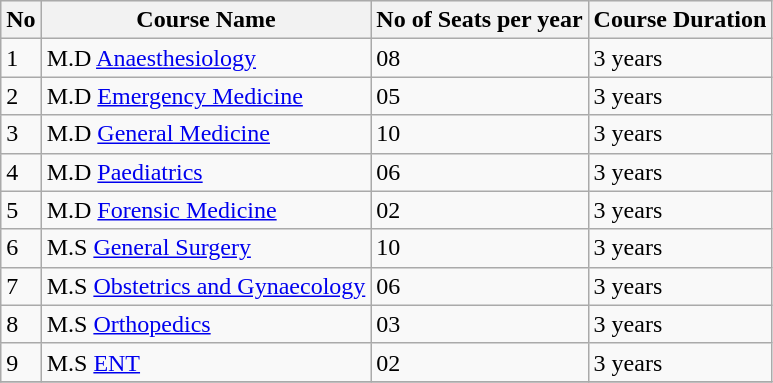<table class="wikitable sortable">
<tr style="text-align:center; background:#f0f0f0;">
<th>No</th>
<th>Course Name</th>
<th>No of Seats per year</th>
<th>Course Duration</th>
</tr>
<tr>
<td>1</td>
<td>M.D <a href='#'>Anaesthesiology</a></td>
<td>08</td>
<td>3 years</td>
</tr>
<tr>
<td>2</td>
<td>M.D <a href='#'>Emergency Medicine</a></td>
<td>05</td>
<td>3 years</td>
</tr>
<tr>
<td>3</td>
<td>M.D <a href='#'>General Medicine</a></td>
<td>10</td>
<td>3 years</td>
</tr>
<tr>
<td>4</td>
<td>M.D <a href='#'>Paediatrics</a></td>
<td>06</td>
<td>3 years</td>
</tr>
<tr>
<td>5</td>
<td>M.D <a href='#'>Forensic Medicine</a></td>
<td>02</td>
<td>3 years</td>
</tr>
<tr>
<td>6</td>
<td>M.S <a href='#'>General Surgery</a></td>
<td>10</td>
<td>3 years</td>
</tr>
<tr>
<td>7</td>
<td>M.S <a href='#'>Obstetrics and Gynaecology</a></td>
<td>06</td>
<td>3 years</td>
</tr>
<tr>
<td>8</td>
<td>M.S <a href='#'>Orthopedics</a></td>
<td>03</td>
<td>3 years</td>
</tr>
<tr>
<td>9</td>
<td>M.S <a href='#'>ENT</a></td>
<td>02</td>
<td>3 years</td>
</tr>
<tr>
</tr>
</table>
